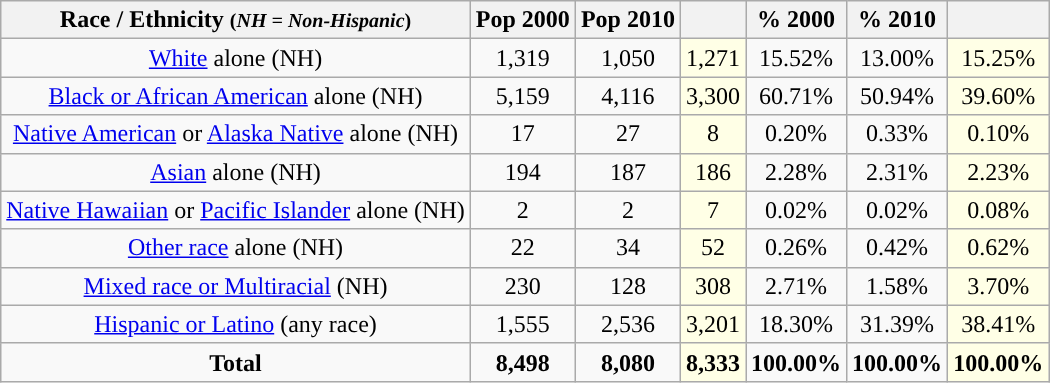<table class="wikitable" style="text-align:center;">
<tr>
<th>Race / Ethnicity <small>(<em>NH = Non-Hispanic</em>)</small></th>
<th>Pop 2000</th>
<th>Pop 2010</th>
<th></th>
<th>% 2000</th>
<th>% 2010</th>
<th></th>
</tr>
<tr>
<td><a href='#'>White</a> alone (NH)</td>
<td>1,319</td>
<td>1,050</td>
<td style='background: #ffffe6;'>1,271</td>
<td>15.52%</td>
<td>13.00%</td>
<td style='background: #ffffe6;'>15.25%</td>
</tr>
<tr>
<td><a href='#'>Black or African American</a> alone (NH)</td>
<td>5,159</td>
<td>4,116</td>
<td style='background: #ffffe6;'>3,300</td>
<td>60.71%</td>
<td>50.94%</td>
<td style='background: #ffffe6;'>39.60%</td>
</tr>
<tr>
<td><a href='#'>Native American</a> or <a href='#'>Alaska Native</a> alone (NH)</td>
<td>17</td>
<td>27</td>
<td style='background: #ffffe6;'>8</td>
<td>0.20%</td>
<td>0.33%</td>
<td style='background: #ffffe6;'>0.10%</td>
</tr>
<tr>
<td><a href='#'>Asian</a> alone (NH)</td>
<td>194</td>
<td>187</td>
<td style='background: #ffffe6;'>186</td>
<td>2.28%</td>
<td>2.31%</td>
<td style='background: #ffffe6;'>2.23%</td>
</tr>
<tr>
<td><a href='#'>Native Hawaiian</a> or <a href='#'>Pacific Islander</a> alone (NH)</td>
<td>2</td>
<td>2</td>
<td style='background: #ffffe6;'>7</td>
<td>0.02%</td>
<td>0.02%</td>
<td style='background: #ffffe6;'>0.08%</td>
</tr>
<tr>
<td><a href='#'>Other race</a> alone (NH)</td>
<td>22</td>
<td>34</td>
<td style='background: #ffffe6;'>52</td>
<td>0.26%</td>
<td>0.42%</td>
<td style='background: #ffffe6;'>0.62%</td>
</tr>
<tr>
<td><a href='#'>Mixed race or Multiracial</a> (NH)</td>
<td>230</td>
<td>128</td>
<td style='background: #ffffe6;'>308</td>
<td>2.71%</td>
<td>1.58%</td>
<td style='background: #ffffe6;'>3.70%</td>
</tr>
<tr>
<td><a href='#'>Hispanic or Latino</a> (any race)</td>
<td>1,555</td>
<td>2,536</td>
<td style='background: #ffffe6;'>3,201</td>
<td>18.30%</td>
<td>31.39%</td>
<td style='background: #ffffe6;'>38.41%</td>
</tr>
<tr>
<td><strong>Total</strong></td>
<td><strong>8,498</strong></td>
<td><strong>8,080</strong></td>
<td style='background: #ffffe6;'><strong>8,333</strong></td>
<td><strong>100.00%</strong></td>
<td><strong>100.00%</strong></td>
<td style='background: #ffffe6;'><strong>100.00%</strong></td>
</tr>
</table>
